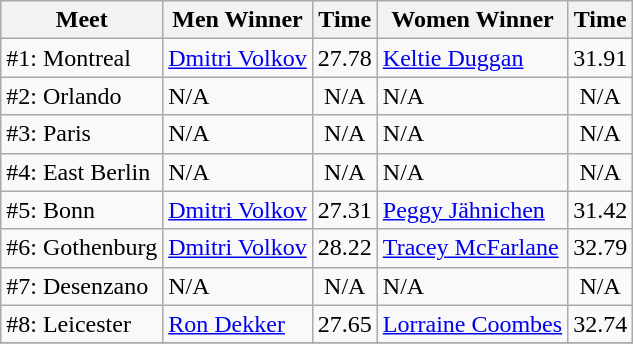<table class=wikitable>
<tr>
<th>Meet</th>
<th>Men Winner</th>
<th>Time</th>
<th>Women Winner</th>
<th>Time</th>
</tr>
<tr>
<td>#1: Montreal</td>
<td> <a href='#'>Dmitri Volkov</a></td>
<td align=center>27.78</td>
<td> <a href='#'>Keltie Duggan</a></td>
<td align=center>31.91</td>
</tr>
<tr>
<td>#2: Orlando</td>
<td>N/A</td>
<td align=center>N/A</td>
<td>N/A</td>
<td align=center>N/A</td>
</tr>
<tr>
<td>#3: Paris</td>
<td>N/A</td>
<td align=center>N/A</td>
<td>N/A</td>
<td align=center>N/A</td>
</tr>
<tr>
<td>#4: East Berlin</td>
<td>N/A</td>
<td align=center>N/A</td>
<td>N/A</td>
<td align=center>N/A</td>
</tr>
<tr>
<td>#5: Bonn</td>
<td> <a href='#'>Dmitri Volkov</a></td>
<td align=center>27.31</td>
<td> <a href='#'>Peggy Jähnichen</a></td>
<td align=center>31.42</td>
</tr>
<tr>
<td>#6: Gothenburg</td>
<td> <a href='#'>Dmitri Volkov</a></td>
<td align=center>28.22</td>
<td> <a href='#'>Tracey McFarlane</a></td>
<td align=center>32.79</td>
</tr>
<tr>
<td>#7: Desenzano</td>
<td>N/A</td>
<td align=center>N/A</td>
<td>N/A</td>
<td align=center>N/A</td>
</tr>
<tr>
<td>#8: Leicester</td>
<td> <a href='#'>Ron Dekker</a></td>
<td align=center>27.65</td>
<td> <a href='#'>Lorraine Coombes</a></td>
<td align=center>32.74</td>
</tr>
<tr>
</tr>
</table>
